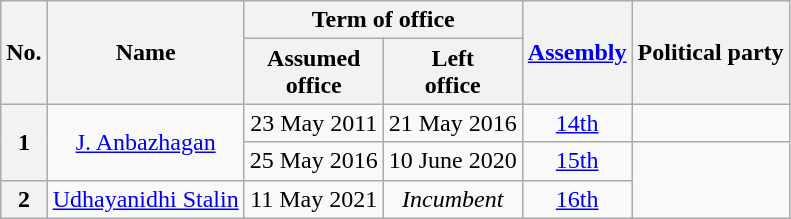<table class="wikitable sortable" style="text-align:center">
<tr>
<th rowspan="2">No.</th>
<th rowspan="2">Name</th>
<th colspan="2">Term of office</th>
<th rowspan="2"><a href='#'>Assembly</a><br></th>
<th rowspan="2" colspan="2">Political party</th>
</tr>
<tr>
<th>Assumed<br>office</th>
<th>Left<br>office</th>
</tr>
<tr>
<th rowspan="2">1</th>
<td rowspan="2"><a href='#'>J. Anbazhagan</a></td>
<td>23 May 2011</td>
<td>21 May 2016</td>
<td><a href='#'>14th</a><br></td>
<td></td>
</tr>
<tr>
<td>25 May 2016</td>
<td>10 June 2020</td>
<td><a href='#'>15th</a><br></td>
</tr>
<tr>
<th>2</th>
<td><a href='#'>Udhayanidhi Stalin</a></td>
<td>11 May 2021</td>
<td><em>Incumbent</em></td>
<td><a href='#'>16th</a><br></td>
</tr>
</table>
